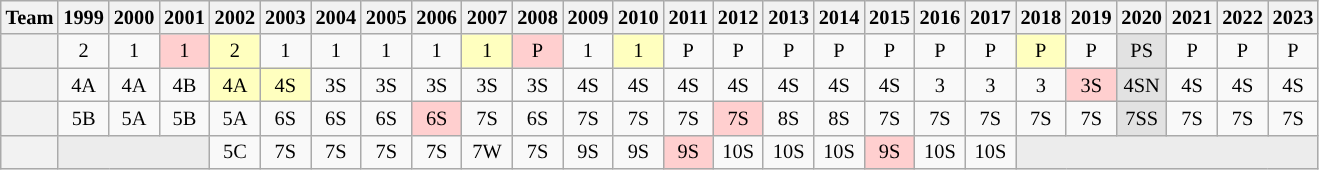<table class="wikitable" style="font-size:85%; text-align:center;">
<tr>
<th scope="col">Team</th>
<th scope="col">1999</th>
<th scope="col">2000</th>
<th scope="col">2001</th>
<th scope="col">2002</th>
<th scope="col">2003</th>
<th scope="col">2004</th>
<th scope="col">2005</th>
<th scope="col">2006</th>
<th scope="col">2007</th>
<th scope="col">2008</th>
<th scope="col">2009</th>
<th scope="col">2010</th>
<th scope="col">2011</th>
<th scope="col">2012</th>
<th scope="col">2013</th>
<th scope="col">2014</th>
<th scope="col">2015</th>
<th scope="col">2016</th>
<th scope="col">2017</th>
<th scope="col">2018</th>
<th scope="col">2019</th>
<th scope="col">2020</th>
<th scope="col">2021</th>
<th scope="col">2022</th>
<th scope="col">2023</th>
</tr>
<tr>
<th scope="row"></th>
<td>2</td>
<td>1</td>
<td bgcolor="#ffcfcf">1</td>
<td bgcolor="#ffffbf">2</td>
<td>1</td>
<td>1</td>
<td>1</td>
<td>1</td>
<td bgcolor="#ffffbf">1</td>
<td bgcolor="#ffcfcf">P</td>
<td>1</td>
<td bgcolor="#ffffbf">1</td>
<td>P</td>
<td>P</td>
<td>P</td>
<td>P</td>
<td>P</td>
<td>P</td>
<td>P</td>
<td bgcolor="#ffffbf">P</td>
<td>P</td>
<td bgcolor="#e2e2e2">PS</td>
<td>P</td>
<td>P</td>
<td>P</td>
</tr>
<tr>
<th scope="row"></th>
<td>4A</td>
<td>4A</td>
<td>4B</td>
<td bgcolor="#ffffbf">4A</td>
<td bgcolor="#ffffbf">4S</td>
<td>3S</td>
<td>3S</td>
<td>3S</td>
<td>3S</td>
<td>3S</td>
<td>4S</td>
<td>4S</td>
<td>4S</td>
<td>4S</td>
<td>4S</td>
<td>4S</td>
<td>4S</td>
<td>3</td>
<td>3</td>
<td>3</td>
<td bgcolor="#ffcfcf">3S</td>
<td bgcolor="#e2e2e2">4SN</td>
<td>4S</td>
<td>4S</td>
<td>4S</td>
</tr>
<tr>
<th scope="row"></th>
<td>5B</td>
<td>5A</td>
<td>5B</td>
<td>5A</td>
<td>6S</td>
<td>6S</td>
<td>6S</td>
<td bgcolor="#ffcfcf">6S</td>
<td>7S</td>
<td>6S</td>
<td>7S</td>
<td>7S</td>
<td>7S</td>
<td bgcolor="#ffcfcf">7S</td>
<td>8S</td>
<td>8S</td>
<td>7S</td>
<td>7S</td>
<td>7S</td>
<td>7S</td>
<td>7S</td>
<td bgcolor="#e2e2e2">7SS</td>
<td>7S</td>
<td>7S</td>
<td>7S</td>
</tr>
<tr>
<th scope="row"></th>
<td bgcolor="#ececec" colspan="3"></td>
<td>5C</td>
<td>7S</td>
<td>7S</td>
<td>7S</td>
<td>7S</td>
<td>7W</td>
<td>7S</td>
<td>9S</td>
<td>9S</td>
<td bgcolor="#ffcfcf">9S</td>
<td>10S</td>
<td>10S</td>
<td>10S</td>
<td bgcolor="#ffcfcf">9S</td>
<td>10S</td>
<td>10S</td>
<td bgcolor="#ececec" colspan="6"></td>
</tr>
</table>
